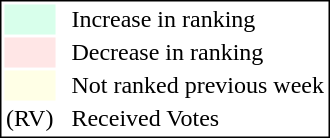<table style="border:1px solid black;">
<tr>
<td style="background:#D8FFEB; width:20px;"></td>
<td> </td>
<td>Increase in ranking</td>
</tr>
<tr>
<td style="background:#FFE6E6; width:20px;"></td>
<td> </td>
<td>Decrease in ranking</td>
</tr>
<tr>
<td style="background:#FFFFE6; width:20px;"></td>
<td> </td>
<td>Not ranked previous week</td>
</tr>
<tr>
<td>(RV)</td>
<td> </td>
<td>Received Votes</td>
</tr>
</table>
